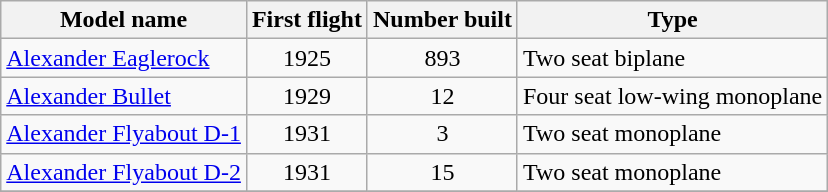<table class="wikitable sortable">
<tr>
<th>Model name</th>
<th>First flight</th>
<th>Number built</th>
<th>Type</th>
</tr>
<tr>
<td align=left><a href='#'>Alexander Eaglerock</a></td>
<td align=center>1925</td>
<td align=center>893</td>
<td align=left>Two seat biplane</td>
</tr>
<tr>
<td align=left><a href='#'>Alexander Bullet</a></td>
<td align=center>1929</td>
<td align=center>12</td>
<td align=left>Four seat low-wing monoplane</td>
</tr>
<tr>
<td align=left><a href='#'>Alexander Flyabout D-1</a></td>
<td align=center>1931</td>
<td align=center>3</td>
<td align=left>Two seat monoplane</td>
</tr>
<tr>
<td align=left><a href='#'>Alexander Flyabout D-2</a></td>
<td align=center>1931</td>
<td align=center>15</td>
<td align=left>Two seat monoplane</td>
</tr>
<tr>
</tr>
</table>
